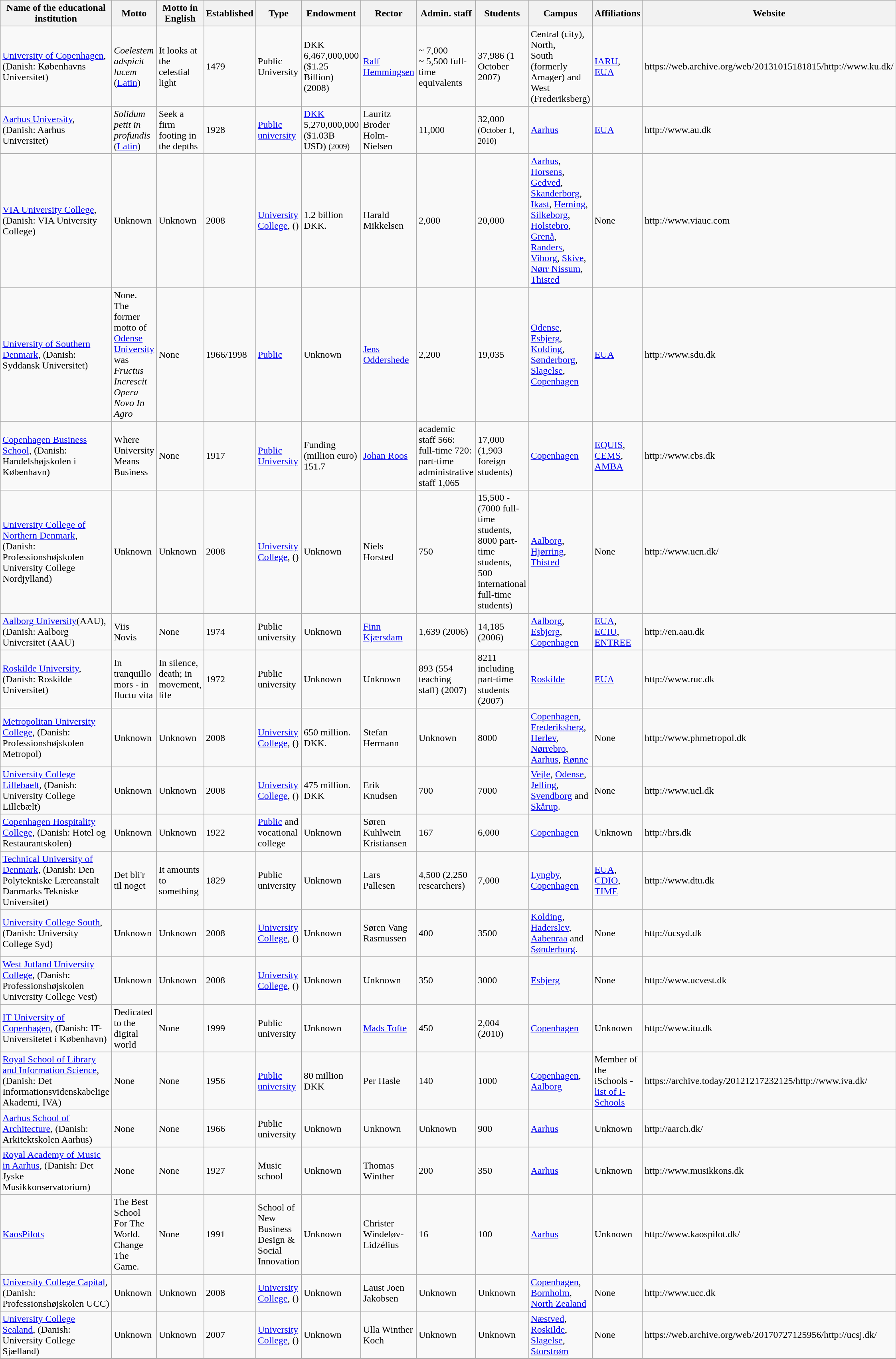<table class="wikitable sortable">
<tr>
<th>Name of the educational institution</th>
<th>Motto</th>
<th>Motto in English</th>
<th>Established</th>
<th>Type</th>
<th>Endowment</th>
<th>Rector</th>
<th>Admin. staff</th>
<th>Students</th>
<th>Campus</th>
<th>Affiliations</th>
<th>Website</th>
</tr>
<tr>
<td><a href='#'>University of Copenhagen</a>, (Danish: Københavns Universitet)</td>
<td><em>Coelestem adspicit lucem</em> (<a href='#'>Latin</a>)</td>
<td>It looks at the celestial light</td>
<td>1479</td>
<td>Public University</td>
<td>DKK 6,467,000,000 ($1.25 Billion) (2008)</td>
<td><a href='#'>Ralf Hemmingsen</a></td>
<td>~ 7,000<br>~ 5,500 full-time equivalents</td>
<td>37,986 (1 October 2007)</td>
<td>Central (city),<br>North,<br>South (formerly Amager) and<br>West (Frederiksberg)</td>
<td><a href='#'>IARU</a>, <a href='#'>EUA</a></td>
<td>https://web.archive.org/web/20131015181815/http://www.ku.dk/</td>
</tr>
<tr>
<td><a href='#'>Aarhus University</a>, (Danish: Aarhus Universitet)</td>
<td><em>Solidum petit in profundis</em> (<a href='#'>Latin</a>)</td>
<td>Seek a firm footing in the depths</td>
<td>1928</td>
<td><a href='#'>Public university</a></td>
<td><a href='#'>DKK</a> 5,270,000,000 ($1.03B USD) <small>(2009)</small></td>
<td>Lauritz Broder Holm-Nielsen</td>
<td>11,000</td>
<td>32,000 <small>(October 1, 2010)</small></td>
<td><a href='#'>Aarhus</a></td>
<td><a href='#'>EUA</a></td>
<td>http://www.au.dk</td>
</tr>
<tr>
<td><a href='#'>VIA University College</a>, (Danish: VIA University College)</td>
<td>Unknown</td>
<td>Unknown</td>
<td>2008</td>
<td><a href='#'>University College</a>, ()</td>
<td>1.2 billion DKK.</td>
<td>Harald Mikkelsen</td>
<td>2,000</td>
<td>20,000</td>
<td><a href='#'>Aarhus</a>, <a href='#'>Horsens</a>, <a href='#'>Gedved</a>, <a href='#'>Skanderborg</a>, <a href='#'>Ikast</a>, <a href='#'>Herning</a>, <a href='#'>Silkeborg</a>, <a href='#'>Holstebro</a>, <a href='#'>Grenå</a>, <a href='#'>Randers</a>, <a href='#'>Viborg</a>, <a href='#'>Skive</a>, <a href='#'>Nørr Nissum</a>, <a href='#'>Thisted</a></td>
<td>None</td>
<td>http://www.viauc.com</td>
</tr>
<tr>
<td><a href='#'>University of Southern Denmark</a>, (Danish: Syddansk Universitet)</td>
<td>None.<br>The former motto of <a href='#'>Odense University</a> was <em>Fructus Increscit Opera Novo In Agro</em></td>
<td>None</td>
<td>1966/1998</td>
<td><a href='#'>Public</a></td>
<td>Unknown</td>
<td><a href='#'>Jens Oddershede</a></td>
<td>2,200</td>
<td>19,035</td>
<td><a href='#'>Odense</a>, <a href='#'>Esbjerg</a>, <a href='#'>Kolding</a>, <a href='#'>Sønderborg</a>, <a href='#'>Slagelse</a>, <a href='#'>Copenhagen</a></td>
<td><a href='#'>EUA</a></td>
<td>http://www.sdu.dk</td>
</tr>
<tr>
<td><a href='#'>Copenhagen Business School</a>, (Danish: Handelshøjskolen i København)</td>
<td>Where University Means Business</td>
<td>None</td>
<td>1917</td>
<td><a href='#'>Public University</a></td>
<td>Funding (million euro) 151.7</td>
<td><a href='#'>Johan Roos</a></td>
<td>academic staff 566: full-time 720: part-time administrative staff 1,065</td>
<td>17,000 (1,903 foreign students)</td>
<td><a href='#'>Copenhagen</a></td>
<td><a href='#'>EQUIS</a>, <a href='#'>CEMS</a>, <a href='#'>AMBA</a></td>
<td>http://www.cbs.dk</td>
</tr>
<tr>
<td><a href='#'>University College of Northern Denmark</a>, (Danish: Professionshøjskolen University College Nordjylland)</td>
<td>Unknown</td>
<td>Unknown</td>
<td>2008</td>
<td><a href='#'>University College</a>, ()</td>
<td>Unknown</td>
<td>Niels Horsted</td>
<td>750</td>
<td>15,500 - (7000 full-time students, 8000 part-time students, 500 international full-time students)</td>
<td><a href='#'>Aalborg</a>, <a href='#'>Hjørring</a>, <a href='#'>Thisted</a></td>
<td>None</td>
<td>http://www.ucn.dk/</td>
</tr>
<tr>
<td><a href='#'>Aalborg University</a>(AAU), (Danish: Aalborg Universitet (AAU)</td>
<td>Viis Novis</td>
<td>None</td>
<td>1974</td>
<td>Public university</td>
<td>Unknown</td>
<td><a href='#'>Finn Kjærsdam</a></td>
<td>1,639 (2006)</td>
<td>14,185 (2006)</td>
<td><a href='#'>Aalborg</a>, <a href='#'>Esbjerg</a>, <a href='#'>Copenhagen</a></td>
<td><a href='#'>EUA</a>, <a href='#'>ECIU</a>, <a href='#'>ENTREE</a></td>
<td>http://en.aau.dk</td>
</tr>
<tr>
<td><a href='#'>Roskilde University</a>, (Danish: Roskilde Universitet)</td>
<td>In tranquillo mors - in fluctu vita</td>
<td>In silence, death; in movement, life</td>
<td>1972</td>
<td>Public university</td>
<td>Unknown</td>
<td>Unknown</td>
<td>893 (554 teaching staff) (2007)</td>
<td>8211 including part-time students (2007)</td>
<td><a href='#'>Roskilde</a></td>
<td><a href='#'>EUA</a></td>
<td>http://www.ruc.dk</td>
</tr>
<tr>
<td><a href='#'>Metropolitan University College</a>, (Danish: Professionshøjskolen Metropol)</td>
<td>Unknown</td>
<td>Unknown</td>
<td>2008</td>
<td><a href='#'>University College</a>, ()</td>
<td>650 million. DKK.</td>
<td>Stefan Hermann</td>
<td>Unknown</td>
<td>8000</td>
<td><a href='#'>Copenhagen</a>, <a href='#'>Frederiksberg</a>, <a href='#'>Herlev</a>, <a href='#'>Nørrebro</a>, <a href='#'>Aarhus</a>, <a href='#'>Rønne</a></td>
<td>None</td>
<td>http://www.phmetropol.dk</td>
</tr>
<tr>
<td><a href='#'>University College Lillebaelt</a>, (Danish: University College Lillebælt)</td>
<td>Unknown</td>
<td>Unknown</td>
<td>2008</td>
<td><a href='#'>University College</a>, ()</td>
<td>475 million. DKK</td>
<td>Erik Knudsen</td>
<td>700</td>
<td>7000</td>
<td><a href='#'>Vejle</a>, <a href='#'>Odense</a>, <a href='#'>Jelling</a>, <a href='#'>Svendborg</a> and <a href='#'>Skårup</a>.</td>
<td>None</td>
<td>http://www.ucl.dk</td>
</tr>
<tr>
<td><a href='#'>Copenhagen Hospitality College</a>, (Danish: Hotel og Restaurantskolen)</td>
<td>Unknown</td>
<td>Unknown</td>
<td>1922</td>
<td><a href='#'>Public</a> and vocational college</td>
<td>Unknown</td>
<td>Søren Kuhlwein Kristiansen</td>
<td>167</td>
<td>6,000</td>
<td><a href='#'>Copenhagen</a></td>
<td>Unknown</td>
<td>http://hrs.dk</td>
</tr>
<tr>
<td><a href='#'>Technical University of Denmark</a>, (Danish: Den Polytekniske Læreanstalt Danmarks Tekniske Universitet)</td>
<td>Det bli'r til noget</td>
<td>It amounts to something</td>
<td>1829</td>
<td>Public university</td>
<td>Unknown</td>
<td>Lars Pallesen</td>
<td>4,500 (2,250 researchers)</td>
<td>7,000</td>
<td><a href='#'>Lyngby</a>, <a href='#'>Copenhagen</a></td>
<td><a href='#'>EUA</a>, <a href='#'>CDIO</a>, <a href='#'>TIME</a></td>
<td>http://www.dtu.dk</td>
</tr>
<tr>
<td><a href='#'>University College South</a>, (Danish: University College Syd)</td>
<td>Unknown</td>
<td>Unknown</td>
<td>2008</td>
<td><a href='#'>University College</a>, ()</td>
<td>Unknown</td>
<td>Søren Vang Rasmussen</td>
<td>400</td>
<td>3500</td>
<td><a href='#'>Kolding</a>, <a href='#'>Haderslev</a>, <a href='#'>Aabenraa</a> and <a href='#'>Sønderborg</a>.</td>
<td>None</td>
<td>http://ucsyd.dk</td>
</tr>
<tr>
<td><a href='#'>West Jutland University College</a>, (Danish: Professionshøjskolen University College Vest)</td>
<td>Unknown</td>
<td>Unknown</td>
<td>2008</td>
<td><a href='#'>University College</a>, ()</td>
<td>Unknown</td>
<td>Unknown</td>
<td>350</td>
<td>3000</td>
<td><a href='#'>Esbjerg</a></td>
<td>None</td>
<td>http://www.ucvest.dk</td>
</tr>
<tr>
<td><a href='#'>IT University of Copenhagen</a>, (Danish: IT-Universitetet i København)</td>
<td>Dedicated to the digital world</td>
<td>None</td>
<td>1999</td>
<td>Public university</td>
<td>Unknown</td>
<td><a href='#'>Mads Tofte</a></td>
<td>450</td>
<td>2,004 (2010)</td>
<td><a href='#'>Copenhagen</a></td>
<td>Unknown</td>
<td>http://www.itu.dk</td>
</tr>
<tr>
<td><a href='#'>Royal School of Library and Information Science</a>, (Danish: Det Informationsvidenskabelige Akademi, IVA)</td>
<td>None</td>
<td>None</td>
<td>1956</td>
<td><a href='#'>Public university</a></td>
<td>80 million DKK</td>
<td>Per Hasle</td>
<td>140</td>
<td>1000</td>
<td><a href='#'>Copenhagen</a>, <a href='#'>Aalborg</a></td>
<td>Member of the iSchools - <a href='#'>list of I-Schools</a></td>
<td>https://archive.today/20121217232125/http://www.iva.dk/</td>
</tr>
<tr>
<td><a href='#'>Aarhus School of Architecture</a>, (Danish: Arkitektskolen Aarhus)</td>
<td>None</td>
<td>None</td>
<td>1966</td>
<td>Public university</td>
<td>Unknown</td>
<td>Unknown</td>
<td>Unknown</td>
<td>900</td>
<td><a href='#'>Aarhus</a></td>
<td>Unknown</td>
<td>http://aarch.dk/</td>
</tr>
<tr>
<td><a href='#'>Royal Academy of Music in Aarhus</a>, (Danish: Det Jyske Musikkonservatorium)</td>
<td>None</td>
<td>None</td>
<td>1927</td>
<td>Music school</td>
<td>Unknown</td>
<td>Thomas Winther</td>
<td>200</td>
<td>350</td>
<td><a href='#'>Aarhus</a></td>
<td>Unknown</td>
<td>http://www.musikkons.dk</td>
</tr>
<tr>
<td><a href='#'>KaosPilots</a></td>
<td>The Best School For The World. Change The Game.</td>
<td>None</td>
<td>1991</td>
<td>School of New Business Design & Social Innovation</td>
<td>Unknown</td>
<td>Christer Windeløv-Lidzélius</td>
<td>16</td>
<td>100</td>
<td><a href='#'>Aarhus</a></td>
<td>Unknown</td>
<td>http://www.kaospilot.dk/</td>
</tr>
<tr>
<td><a href='#'>University College Capital</a>, (Danish: Professionshøjskolen UCC)</td>
<td>Unknown</td>
<td>Unknown</td>
<td>2008</td>
<td><a href='#'>University College</a>, ()</td>
<td>Unknown</td>
<td>Laust Joen Jakobsen</td>
<td>Unknown</td>
<td>Unknown</td>
<td><a href='#'>Copenhagen</a>, <a href='#'>Bornholm</a>, <a href='#'>North Zealand</a></td>
<td>None</td>
<td>http://www.ucc.dk</td>
</tr>
<tr>
<td><a href='#'>University College Sealand</a>, (Danish: University College Sjælland)</td>
<td>Unknown</td>
<td>Unknown</td>
<td>2007</td>
<td><a href='#'>University College</a>, ()</td>
<td>Unknown</td>
<td>Ulla Winther Koch</td>
<td>Unknown</td>
<td>Unknown</td>
<td><a href='#'>Næstved</a>, <a href='#'>Roskilde</a>, <a href='#'>Slagelse</a>, <a href='#'>Storstrøm</a></td>
<td>None</td>
<td>https://web.archive.org/web/20170727125956/http://ucsj.dk/</td>
</tr>
<tr>
</tr>
</table>
